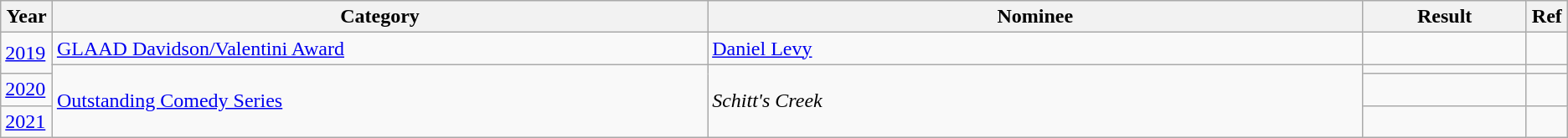<table class="wikitable">
<tr>
<th width="3%">Year</th>
<th width="40%">Category</th>
<th width="40%">Nominee</th>
<th width="10%">Result</th>
<th width="2%">Ref</th>
</tr>
<tr>
<td rowspan="2"><a href='#'>2019</a></td>
<td><a href='#'>GLAAD Davidson/Valentini Award</a></td>
<td><a href='#'>Daniel Levy</a></td>
<td></td>
<td></td>
</tr>
<tr>
<td rowspan="3"><a href='#'>Outstanding Comedy Series</a></td>
<td rowspan="3"><em>Schitt's Creek</em></td>
<td></td>
<td></td>
</tr>
<tr>
<td><a href='#'>2020</a></td>
<td></td>
<td></td>
</tr>
<tr>
<td><a href='#'>2021</a></td>
<td></td>
<td></td>
</tr>
</table>
